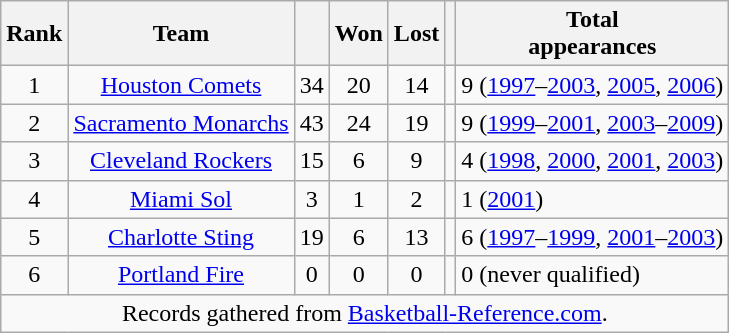<table class="wikitable sortable" style="text-align: center;">
<tr align="center">
<th>Rank</th>
<th>Team</th>
<th></th>
<th>Won</th>
<th>Lost</th>
<th></th>
<th>Total<br>appearances</th>
</tr>
<tr>
<td>1</td>
<td><a href='#'>Houston Comets</a></td>
<td>34</td>
<td>20</td>
<td>14</td>
<td></td>
<td align="left">9 (<a href='#'>1997</a>–<a href='#'>2003</a>, <a href='#'>2005</a>, <a href='#'>2006</a>)</td>
</tr>
<tr>
<td>2</td>
<td><a href='#'>Sacramento Monarchs</a></td>
<td>43</td>
<td>24</td>
<td>19</td>
<td></td>
<td align="left">9 (<a href='#'>1999</a>–<a href='#'>2001</a>, <a href='#'>2003</a>–<a href='#'>2009</a>)</td>
</tr>
<tr>
<td>3</td>
<td><a href='#'>Cleveland Rockers</a></td>
<td>15</td>
<td>6</td>
<td>9</td>
<td></td>
<td align="left">4 (<a href='#'>1998</a>, <a href='#'>2000</a>, <a href='#'>2001</a>, <a href='#'>2003</a>)</td>
</tr>
<tr>
<td>4</td>
<td><a href='#'>Miami Sol</a></td>
<td>3</td>
<td>1</td>
<td>2</td>
<td></td>
<td align="left">1 (<a href='#'>2001</a>)</td>
</tr>
<tr>
<td>5</td>
<td><a href='#'>Charlotte Sting</a></td>
<td>19</td>
<td>6</td>
<td>13</td>
<td></td>
<td align="left">6 (<a href='#'>1997</a>–<a href='#'>1999</a>, <a href='#'>2001</a>–<a href='#'>2003</a>)</td>
</tr>
<tr>
<td>6</td>
<td><a href='#'>Portland Fire</a></td>
<td>0</td>
<td>0</td>
<td>0</td>
<td></td>
<td align="left">0 (never qualified)</td>
</tr>
<tr class="sortbottom">
<td style="text-align:center;" colspan="7">Records gathered from <a href='#'>Basketball-Reference.com</a>.</td>
</tr>
</table>
